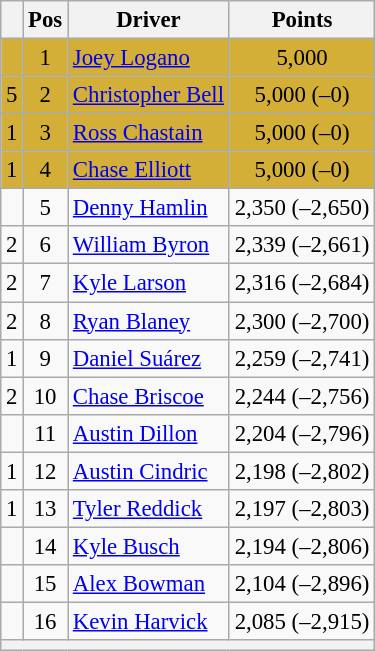<table class="wikitable" style="font-size: 95%;">
<tr>
<th></th>
<th>Pos</th>
<th>Driver</th>
<th>Points</th>
</tr>
<tr style="background:#D4AF37;">
<td align="left"></td>
<td style="text-align:center;">1</td>
<td><a href='#'>Joey Logano</a></td>
<td style="text-align:center;">5,000</td>
</tr>
<tr style="background:#D4AF37;">
<td align="left"> 5</td>
<td style="text-align:center;">2</td>
<td><a href='#'>Christopher Bell</a></td>
<td style="text-align:center;">5,000 (–0)</td>
</tr>
<tr style="background:#D4AF37;">
<td align="left"> 1</td>
<td style="text-align:center;">3</td>
<td><a href='#'>Ross Chastain</a></td>
<td style="text-align:center;">5,000 (–0)</td>
</tr>
<tr style="background:#D4AF37;">
<td align="left"> 1</td>
<td style="text-align:center;">4</td>
<td><a href='#'>Chase Elliott</a></td>
<td style="text-align:center;">5,000 (–0)</td>
</tr>
<tr>
<td align="left"></td>
<td style="text-align:center;">5</td>
<td><a href='#'>Denny Hamlin</a></td>
<td style="text-align:center;">2,350 (–2,650)</td>
</tr>
<tr>
<td align="left"> 2</td>
<td style="text-align:center;">6</td>
<td><a href='#'>William Byron</a></td>
<td style="text-align:center;">2,339 (–2,661)</td>
</tr>
<tr>
<td align="left"> 2</td>
<td style="text-align:center;">7</td>
<td><a href='#'>Kyle Larson</a></td>
<td style="text-align:center;">2,316 (–2,684)</td>
</tr>
<tr>
<td align="left"> 2</td>
<td style="text-align:center;">8</td>
<td><a href='#'>Ryan Blaney</a></td>
<td style="text-align:center;">2,300 (–2,700)</td>
</tr>
<tr>
<td align="left"> 1</td>
<td style="text-align:center;">9</td>
<td><a href='#'>Daniel Suárez</a></td>
<td style="text-align:center;">2,259 (–2,741)</td>
</tr>
<tr>
<td align="left"> 2</td>
<td style="text-align:center;">10</td>
<td><a href='#'>Chase Briscoe</a></td>
<td style="text-align:center;">2,244 (–2,756)</td>
</tr>
<tr>
<td align="left"></td>
<td style="text-align:center;">11</td>
<td><a href='#'>Austin Dillon</a></td>
<td style="text-align:center;">2,204 (–2,796)</td>
</tr>
<tr>
<td align="left"> 1</td>
<td style="text-align:center;">12</td>
<td><a href='#'>Austin Cindric</a></td>
<td style="text-align:center;">2,198 (–2,802)</td>
</tr>
<tr>
<td align="left"> 1</td>
<td style="text-align:center;">13</td>
<td><a href='#'>Tyler Reddick</a></td>
<td style="text-align:center;">2,197 (–2,803)</td>
</tr>
<tr>
<td align="left"></td>
<td style="text-align:center;">14</td>
<td><a href='#'>Kyle Busch</a></td>
<td style="text-align:center;">2,194 (–2,806)</td>
</tr>
<tr>
<td align="left"></td>
<td style="text-align:center;">15</td>
<td><a href='#'>Alex Bowman</a></td>
<td style="text-align:center;">2,104 (–2,896)</td>
</tr>
<tr>
<td align="left"></td>
<td style="text-align:center;">16</td>
<td><a href='#'>Kevin Harvick</a></td>
<td style="text-align:center;">2,085 (–2,915)</td>
</tr>
<tr class="sortbottom">
<th colspan="9"></th>
</tr>
</table>
